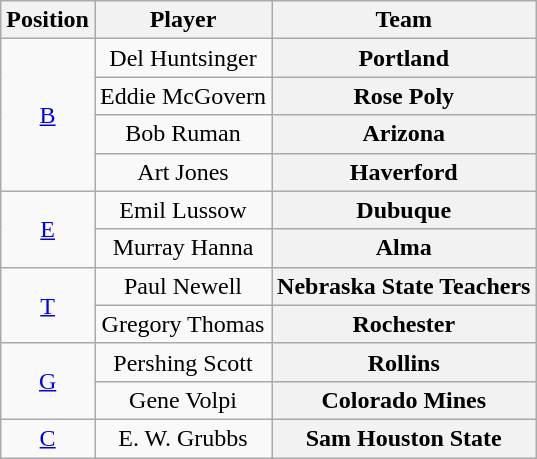<table class="wikitable">
<tr>
<th>Position</th>
<th>Player</th>
<th>Team</th>
</tr>
<tr style="text-align:center;">
<td rowspan="4"><a href='#'>B</a></td>
<td>Del Huntsinger</td>
<th Style = >Portland</th>
</tr>
<tr style="text-align:center;">
<td>Eddie McGovern</td>
<th Style = >Rose Poly</th>
</tr>
<tr style="text-align:center;">
<td>Bob Ruman</td>
<th Style = >Arizona</th>
</tr>
<tr style="text-align:center;">
<td>Art Jones</td>
<th Style = >Haverford</th>
</tr>
<tr style="text-align:center;">
<td rowspan="2"><a href='#'>E</a></td>
<td>Emil Lussow</td>
<th Style = >Dubuque</th>
</tr>
<tr style="text-align:center;">
<td>Murray Hanna</td>
<th Style = >Alma</th>
</tr>
<tr style="text-align:center;">
<td rowspan="2"><a href='#'>T</a></td>
<td>Paul Newell</td>
<th Style = >Nebraska State Teachers</th>
</tr>
<tr style="text-align:center;">
<td>Gregory Thomas</td>
<th Style = >Rochester</th>
</tr>
<tr style="text-align:center;">
<td rowspan="2"><a href='#'>G</a></td>
<td>Pershing Scott</td>
<th Style = >Rollins</th>
</tr>
<tr style="text-align:center;">
<td>Gene Volpi</td>
<th Style = >Colorado Mines</th>
</tr>
<tr style="text-align:center;">
<td><a href='#'>C</a></td>
<td>E. W. Grubbs</td>
<th Style = >Sam Houston State</th>
</tr>
</table>
